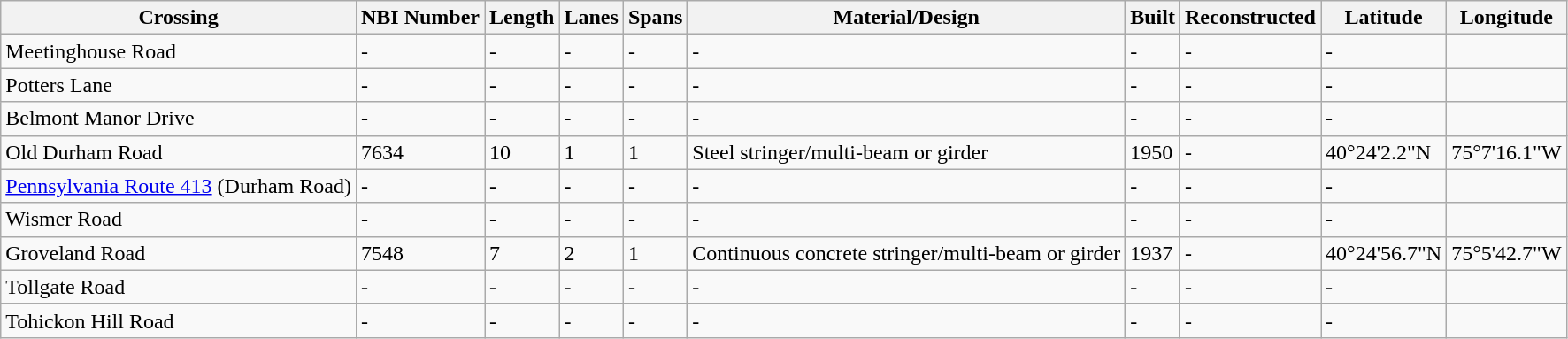<table class="wikitable">
<tr>
<th>Crossing</th>
<th>NBI Number</th>
<th>Length</th>
<th>Lanes</th>
<th>Spans</th>
<th>Material/Design</th>
<th>Built</th>
<th>Reconstructed</th>
<th>Latitude</th>
<th>Longitude</th>
</tr>
<tr>
<td>Meetinghouse Road</td>
<td>-</td>
<td>-</td>
<td>-</td>
<td>-</td>
<td>-</td>
<td>-</td>
<td>-</td>
<td>-</td>
<td></td>
</tr>
<tr>
<td>Potters Lane</td>
<td>-</td>
<td>-</td>
<td>-</td>
<td>-</td>
<td>-</td>
<td>-</td>
<td>-</td>
<td>-</td>
<td></td>
</tr>
<tr>
<td>Belmont Manor Drive</td>
<td>-</td>
<td>-</td>
<td>-</td>
<td>-</td>
<td>-</td>
<td>-</td>
<td>-</td>
<td>-</td>
<td></td>
</tr>
<tr>
<td>Old Durham Road</td>
<td>7634</td>
<td>10</td>
<td>1</td>
<td>1</td>
<td>Steel stringer/multi-beam or girder</td>
<td>1950</td>
<td>-</td>
<td>40°24'2.2"N</td>
<td>75°7'16.1"W</td>
</tr>
<tr>
<td><a href='#'>Pennsylvania Route 413</a> (Durham Road)</td>
<td>-</td>
<td>-</td>
<td>-</td>
<td>-</td>
<td>-</td>
<td>-</td>
<td>-</td>
<td>-</td>
<td></td>
</tr>
<tr>
<td>Wismer Road</td>
<td>-</td>
<td>-</td>
<td>-</td>
<td>-</td>
<td>-</td>
<td>-</td>
<td>-</td>
<td>-</td>
<td></td>
</tr>
<tr>
<td>Groveland Road</td>
<td>7548</td>
<td>7</td>
<td>2</td>
<td>1</td>
<td>Continuous concrete stringer/multi-beam or girder</td>
<td>1937</td>
<td>-</td>
<td>40°24'56.7"N</td>
<td>75°5'42.7"W</td>
</tr>
<tr>
<td>Tollgate Road</td>
<td>-</td>
<td>-</td>
<td>-</td>
<td>-</td>
<td>-</td>
<td>-</td>
<td>-</td>
<td>-</td>
<td></td>
</tr>
<tr>
<td>Tohickon Hill Road</td>
<td>-</td>
<td>-</td>
<td>-</td>
<td>-</td>
<td>-</td>
<td>-</td>
<td>-</td>
<td>-</td>
<td></td>
</tr>
</table>
